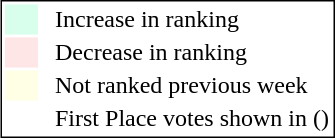<table style="border:1px solid black; float:right;">
<tr>
<td style="background:#D8FFEB; width:20px;"></td>
<td> </td>
<td>Increase in ranking</td>
</tr>
<tr>
<td style="background:#FFE6E6; width:20px;"></td>
<td> </td>
<td>Decrease in ranking</td>
</tr>
<tr>
<td style="background:#FFFFE6; width:20px;"></td>
<td> </td>
<td>Not ranked previous week</td>
</tr>
<tr>
<td> </td>
<td> </td>
<td>First Place votes shown in ()</td>
</tr>
</table>
